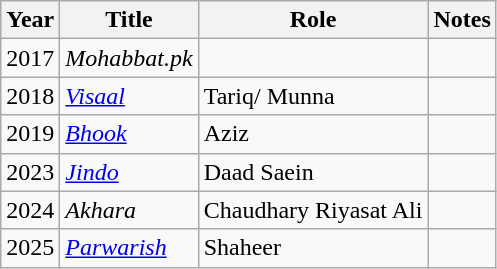<table class="wikitable">
<tr>
<th>Year</th>
<th>Title</th>
<th>Role</th>
<th>Notes</th>
</tr>
<tr>
<td>2017</td>
<td><em>Mohabbat.pk</em></td>
<td></td>
<td></td>
</tr>
<tr>
<td>2018</td>
<td><em><a href='#'>Visaal</a></em></td>
<td>Tariq/ Munna</td>
<td></td>
</tr>
<tr>
<td>2019</td>
<td><em><a href='#'>Bhook</a></em></td>
<td>Aziz</td>
<td></td>
</tr>
<tr>
<td>2023</td>
<td><em><a href='#'>Jindo</a></em></td>
<td>Daad Saein</td>
<td></td>
</tr>
<tr>
<td>2024</td>
<td><em>Akhara</em></td>
<td>Chaudhary Riyasat Ali</td>
<td></td>
</tr>
<tr>
<td>2025</td>
<td><em><a href='#'>Parwarish</a></em></td>
<td>Shaheer</td>
<td></td>
</tr>
</table>
